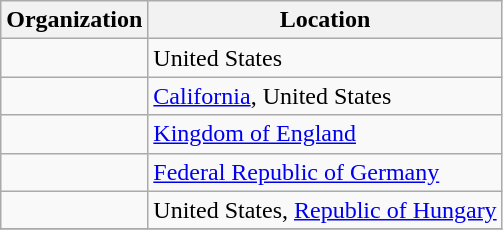<table class="wikitable">
<tr>
<th>Organization</th>
<th>Location</th>
</tr>
<tr>
<td></td>
<td>United States</td>
</tr>
<tr>
<td></td>
<td><a href='#'>California</a>, United States</td>
</tr>
<tr>
<td></td>
<td><a href='#'>Kingdom of England</a></td>
</tr>
<tr>
<td></td>
<td><a href='#'>Federal Republic of Germany</a></td>
</tr>
<tr>
<td></td>
<td>United States, <a href='#'>Republic of Hungary</a></td>
</tr>
<tr>
</tr>
</table>
